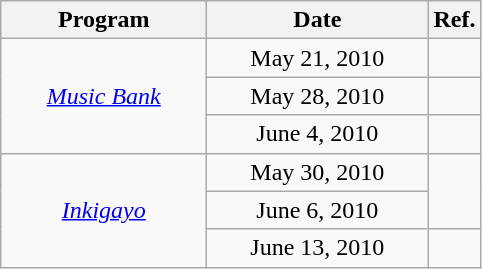<table class="wikitable plainrowheaders" style="text-align:center;">
<tr>
<th width="130">Program</th>
<th width="140">Date</th>
<th>Ref.</th>
</tr>
<tr>
<td rowspan="3"><em><a href='#'>Music Bank</a></em></td>
<td>May 21, 2010</td>
<td></td>
</tr>
<tr>
<td>May 28, 2010</td>
<td></td>
</tr>
<tr>
<td>June 4, 2010</td>
<td></td>
</tr>
<tr>
<td rowspan="3"><em><a href='#'>Inkigayo</a></em></td>
<td>May 30, 2010</td>
<td rowspan="2"></td>
</tr>
<tr>
<td>June 6, 2010</td>
</tr>
<tr>
<td>June 13, 2010</td>
<td></td>
</tr>
</table>
